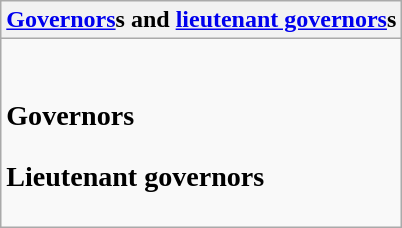<table class="wikitable collapsible collapsed">
<tr>
<th><a href='#'>Governors</a>s and <a href='#'>lieutenant governors</a>s</th>
</tr>
<tr>
<td><br><h3>Governors</h3><h3>Lieutenant governors</h3></td>
</tr>
</table>
